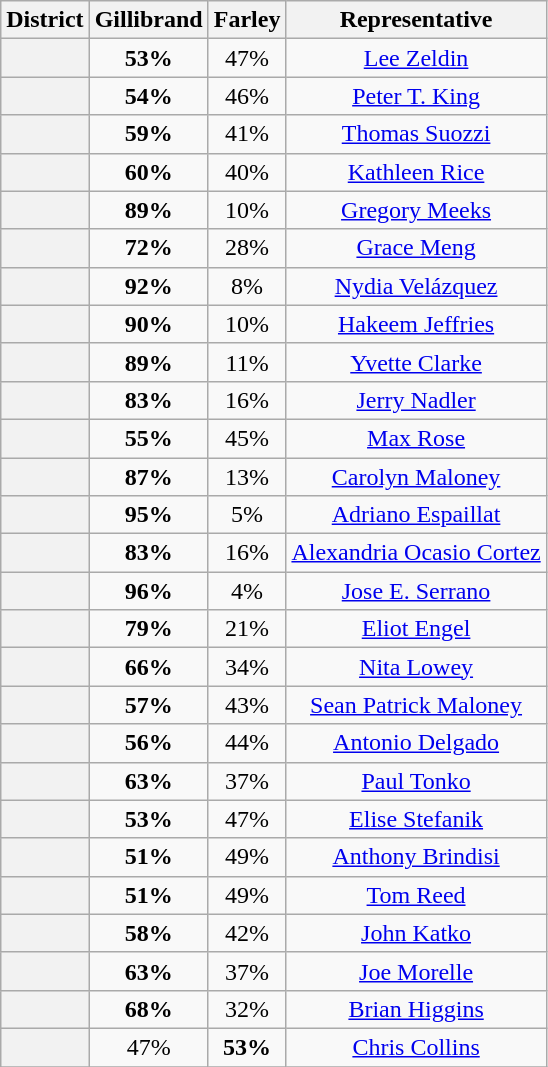<table class=wikitable>
<tr>
<th>District</th>
<th>Gillibrand</th>
<th>Farley</th>
<th>Representative</th>
</tr>
<tr align=center>
<th></th>
<td><strong>53%</strong></td>
<td>47%</td>
<td><a href='#'>Lee Zeldin</a></td>
</tr>
<tr align=center>
<th></th>
<td><strong>54%</strong></td>
<td>46%</td>
<td><a href='#'>Peter T. King</a></td>
</tr>
<tr align=center>
<th></th>
<td><strong>59%</strong></td>
<td>41%</td>
<td><a href='#'>Thomas Suozzi</a></td>
</tr>
<tr align=center>
<th></th>
<td><strong>60%</strong></td>
<td>40%</td>
<td><a href='#'>Kathleen Rice</a></td>
</tr>
<tr align=center>
<th></th>
<td><strong>89%</strong></td>
<td>10%</td>
<td><a href='#'>Gregory Meeks</a></td>
</tr>
<tr align=center>
<th></th>
<td><strong>72%</strong></td>
<td>28%</td>
<td><a href='#'>Grace Meng</a></td>
</tr>
<tr align=center>
<th></th>
<td><strong>92%</strong></td>
<td>8%</td>
<td><a href='#'>Nydia Velázquez</a></td>
</tr>
<tr align=center>
<th></th>
<td><strong>90%</strong></td>
<td>10%</td>
<td><a href='#'>Hakeem Jeffries</a></td>
</tr>
<tr align=center>
<th></th>
<td><strong>89%</strong></td>
<td>11%</td>
<td><a href='#'>Yvette Clarke</a></td>
</tr>
<tr align=center>
<th></th>
<td><strong>83%</strong></td>
<td>16%</td>
<td><a href='#'>Jerry Nadler</a></td>
</tr>
<tr align=center>
<th></th>
<td><strong>55%</strong></td>
<td>45%</td>
<td><a href='#'>Max Rose</a></td>
</tr>
<tr align=center>
<th></th>
<td><strong>87%</strong></td>
<td>13%</td>
<td><a href='#'>Carolyn Maloney</a></td>
</tr>
<tr align=center>
<th></th>
<td><strong>95%</strong></td>
<td>5%</td>
<td><a href='#'>Adriano Espaillat</a></td>
</tr>
<tr align=center>
<th></th>
<td><strong>83%</strong></td>
<td>16%</td>
<td><a href='#'>Alexandria Ocasio Cortez</a></td>
</tr>
<tr align=center>
<th></th>
<td><strong>96%</strong></td>
<td>4%</td>
<td><a href='#'>Jose E. Serrano</a></td>
</tr>
<tr align=center>
<th></th>
<td><strong>79%</strong></td>
<td>21%</td>
<td><a href='#'>Eliot Engel</a></td>
</tr>
<tr align=center>
<th></th>
<td><strong>66%</strong></td>
<td>34%</td>
<td><a href='#'>Nita Lowey</a></td>
</tr>
<tr align=center>
<th></th>
<td><strong>57%</strong></td>
<td>43%</td>
<td><a href='#'>Sean Patrick Maloney</a></td>
</tr>
<tr align=center>
<th></th>
<td><strong>56%</strong></td>
<td>44%</td>
<td><a href='#'>Antonio Delgado</a></td>
</tr>
<tr align=center>
<th></th>
<td><strong>63%</strong></td>
<td>37%</td>
<td><a href='#'>Paul Tonko</a></td>
</tr>
<tr align=center>
<th></th>
<td><strong>53%</strong></td>
<td>47%</td>
<td><a href='#'>Elise Stefanik</a></td>
</tr>
<tr align=center>
<th></th>
<td><strong>51%</strong></td>
<td>49%</td>
<td><a href='#'>Anthony Brindisi</a></td>
</tr>
<tr align=center>
<th></th>
<td><strong>51%</strong></td>
<td>49%</td>
<td><a href='#'>Tom Reed</a></td>
</tr>
<tr align=center>
<th></th>
<td><strong>58%</strong></td>
<td>42%</td>
<td><a href='#'>John Katko</a></td>
</tr>
<tr align=center>
<th></th>
<td><strong>63%</strong></td>
<td>37%</td>
<td><a href='#'>Joe Morelle</a></td>
</tr>
<tr align=center>
<th></th>
<td><strong>68%</strong></td>
<td>32%</td>
<td><a href='#'>Brian Higgins</a></td>
</tr>
<tr align=center>
<th></th>
<td>47%</td>
<td><strong>53%</strong></td>
<td><a href='#'>Chris Collins</a></td>
</tr>
<tr align=center>
</tr>
</table>
